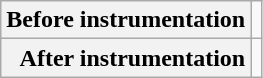<table class="wikitable">
<tr>
<th style="text-align:right;">Before instrumentation</th>
<td><br></td>
</tr>
<tr>
<th style="text-align:right;">After instrumentation</th>
<td></td>
</tr>
</table>
